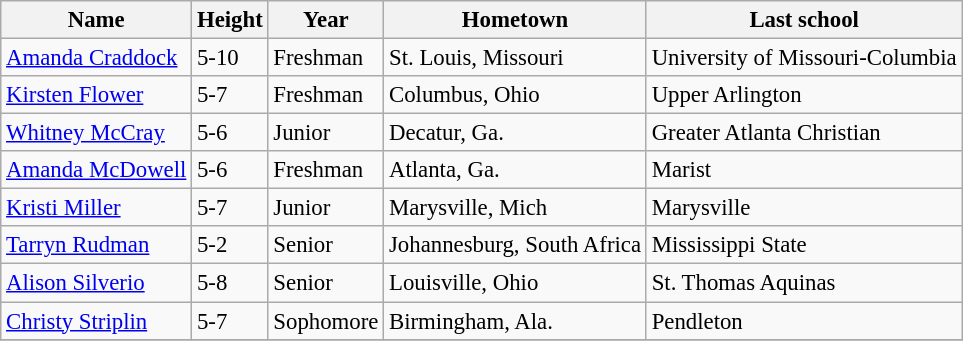<table class="wikitable" style="font-size: 95%;">
<tr>
<th>Name</th>
<th>Height</th>
<th>Year</th>
<th>Hometown</th>
<th>Last school</th>
</tr>
<tr>
<td><a href='#'>Amanda Craddock</a></td>
<td>5-10</td>
<td>Freshman</td>
<td>St. Louis, Missouri</td>
<td>University of Missouri-Columbia</td>
</tr>
<tr>
<td><a href='#'>Kirsten Flower</a></td>
<td>5-7</td>
<td>Freshman</td>
<td>Columbus, Ohio</td>
<td>Upper Arlington</td>
</tr>
<tr>
<td><a href='#'>Whitney McCray</a></td>
<td>5-6</td>
<td>Junior</td>
<td>Decatur, Ga.</td>
<td>Greater Atlanta Christian</td>
</tr>
<tr>
<td><a href='#'>Amanda McDowell</a></td>
<td>5-6</td>
<td>Freshman</td>
<td>Atlanta, Ga.</td>
<td>Marist</td>
</tr>
<tr>
<td><a href='#'>Kristi Miller</a></td>
<td>5-7</td>
<td>Junior</td>
<td>Marysville, Mich</td>
<td>Marysville</td>
</tr>
<tr>
<td><a href='#'>Tarryn Rudman</a></td>
<td>5-2</td>
<td>Senior</td>
<td>Johannesburg, South Africa</td>
<td>Mississippi State</td>
</tr>
<tr>
<td><a href='#'>Alison Silverio</a></td>
<td>5-8</td>
<td>Senior</td>
<td>Louisville, Ohio</td>
<td>St. Thomas Aquinas</td>
</tr>
<tr>
<td><a href='#'>Christy Striplin</a></td>
<td>5-7</td>
<td>Sophomore</td>
<td>Birmingham, Ala.</td>
<td>Pendleton</td>
</tr>
<tr>
</tr>
</table>
